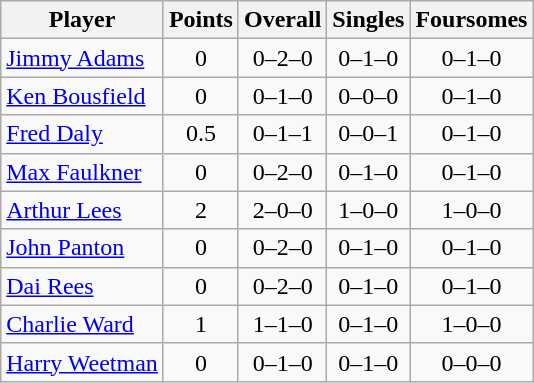<table class="wikitable sortable" style="text-align:center">
<tr>
<th>Player</th>
<th>Points</th>
<th>Overall</th>
<th>Singles</th>
<th>Foursomes</th>
</tr>
<tr>
<td align=left><a href='#'>Jimmy Adams</a></td>
<td>0</td>
<td>0–2–0</td>
<td>0–1–0</td>
<td>0–1–0</td>
</tr>
<tr>
<td align=left><a href='#'>Ken Bousfield</a></td>
<td>0</td>
<td>0–1–0</td>
<td>0–0–0</td>
<td>0–1–0</td>
</tr>
<tr>
<td align=left><a href='#'>Fred Daly</a></td>
<td>0.5</td>
<td>0–1–1</td>
<td>0–0–1</td>
<td>0–1–0</td>
</tr>
<tr>
<td align=left><a href='#'>Max Faulkner</a></td>
<td>0</td>
<td>0–2–0</td>
<td>0–1–0</td>
<td>0–1–0</td>
</tr>
<tr>
<td align=left><a href='#'>Arthur Lees</a></td>
<td>2</td>
<td>2–0–0</td>
<td>1–0–0</td>
<td>1–0–0</td>
</tr>
<tr>
<td align=left><a href='#'>John Panton</a></td>
<td>0</td>
<td>0–2–0</td>
<td>0–1–0</td>
<td>0–1–0</td>
</tr>
<tr>
<td align=left><a href='#'>Dai Rees</a></td>
<td>0</td>
<td>0–2–0</td>
<td>0–1–0</td>
<td>0–1–0</td>
</tr>
<tr>
<td align=left><a href='#'>Charlie Ward</a></td>
<td>1</td>
<td>1–1–0</td>
<td>0–1–0</td>
<td>1–0–0</td>
</tr>
<tr>
<td align=left><a href='#'>Harry Weetman</a></td>
<td>0</td>
<td>0–1–0</td>
<td>0–1–0</td>
<td>0–0–0</td>
</tr>
</table>
